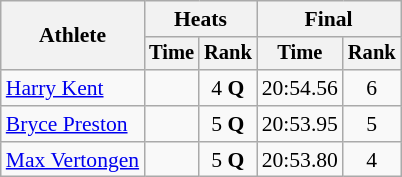<table class="wikitable" style="font-size:90%;">
<tr>
<th rowspan=2>Athlete</th>
<th colspan=2>Heats</th>
<th colspan=2>Final</th>
</tr>
<tr style="font-size:95%">
<th>Time</th>
<th>Rank</th>
<th>Time</th>
<th>Rank</th>
</tr>
<tr align=center>
<td align=left><a href='#'>Harry Kent</a></td>
<td></td>
<td>4 <strong>Q</strong></td>
<td>20:54.56</td>
<td>6</td>
</tr>
<tr align=center>
<td align=left><a href='#'>Bryce Preston</a></td>
<td></td>
<td>5 <strong>Q</strong></td>
<td>20:53.95</td>
<td>5</td>
</tr>
<tr align=center>
<td align=left><a href='#'>Max Vertongen</a></td>
<td></td>
<td>5 <strong>Q</strong></td>
<td>20:53.80</td>
<td>4</td>
</tr>
</table>
